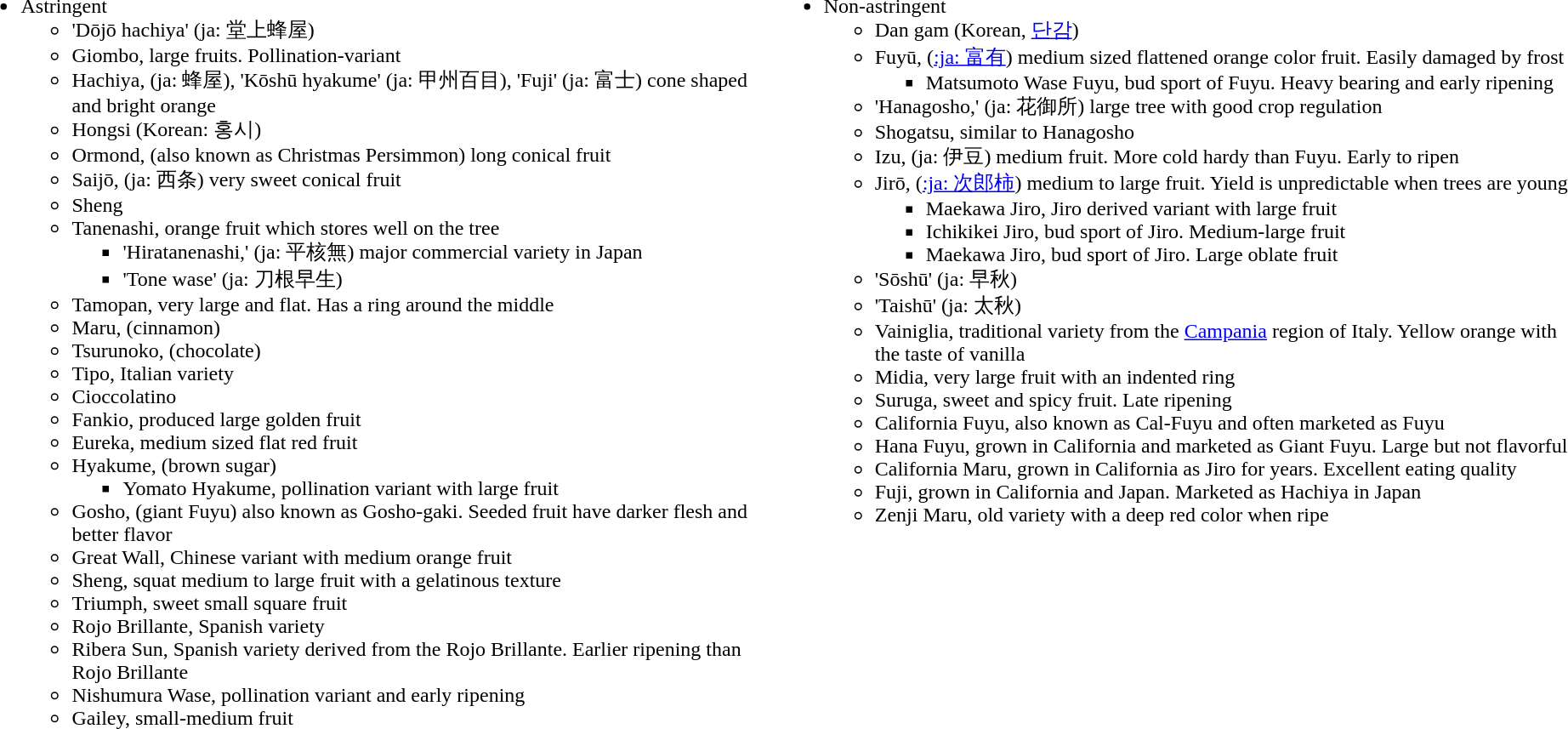<table>
<tr valign=top>
<td><br><ul><li>Astringent<ul><li>'Dōjō hachiya' (ja: 堂上蜂屋)</li><li>Giombo, large fruits. Pollination-variant</li><li>Hachiya, (ja: 蜂屋), 'Kōshū hyakume' (ja: 甲州百目), 'Fuji' (ja: 富士) cone shaped and bright orange</li><li>Hongsi (Korean: 홍시)</li><li>Ormond, (also known as Christmas Persimmon) long conical fruit</li><li>Saijō, (ja: 西条) very sweet conical fruit</li><li>Sheng</li><li>Tanenashi, orange fruit which stores well on the tree<ul><li>'Hiratanenashi,' (ja: 平核無) major commercial variety in Japan</li><li>'Tone wase' (ja: 刀根早生)</li></ul></li><li>Tamopan, very large and flat. Has a ring around the middle</li><li>Maru, (cinnamon)</li><li>Tsurunoko, (chocolate)</li><li>Tipo, Italian variety</li><li>Cioccolatino</li><li>Fankio, produced large golden fruit</li><li>Eureka, medium sized flat red fruit</li><li>Hyakume, (brown sugar)<ul><li>Yomato Hyakume, pollination variant with large fruit</li></ul></li><li>Gosho, (giant Fuyu) also known as Gosho-gaki. Seeded fruit have darker flesh and better flavor</li><li>Great Wall, Chinese variant with medium orange fruit</li><li>Sheng, squat medium to large fruit with a gelatinous texture</li><li>Triumph, sweet small square fruit</li><li>Rojo Brillante, Spanish variety</li><li>Ribera Sun, Spanish variety derived from the Rojo Brillante. Earlier ripening than Rojo Brillante</li><li>Nishumura Wase, pollination variant and early ripening</li><li>Gailey, small-medium fruit</li></ul></li></ul></td>
<td><br><ul><li>Non-astringent<ul><li>Dan gam (Korean, <a href='#'>단감</a>)</li><li>Fuyū, (<a href='#'>:ja: 富有</a>) medium sized flattened orange color fruit. Easily damaged by frost<ul><li>Matsumoto Wase Fuyu, bud sport of Fuyu. Heavy bearing and early ripening</li></ul></li><li>'Hanagosho,' (ja: 花御所) large tree with good crop regulation</li><li>Shogatsu, similar to Hanagosho</li><li>Izu, (ja: 伊豆) medium fruit. More cold hardy than Fuyu. Early to ripen</li><li>Jirō, (<a href='#'>:ja: 次郎柿</a>) medium to large fruit. Yield is unpredictable when trees are young<ul><li>Maekawa Jiro, Jiro derived variant with large fruit</li><li>Ichikikei Jiro, bud sport of Jiro. Medium-large fruit</li><li>Maekawa Jiro, bud sport of Jiro. Large oblate fruit</li></ul></li><li>'Sōshū' (ja: 早秋)</li><li>'Taishū' (ja: 太秋)</li><li>Vainiglia, traditional variety from the <a href='#'>Campania</a> region of Italy. Yellow orange with the taste of vanilla</li><li>Midia, very large fruit with an indented ring</li><li>Suruga, sweet and spicy fruit. Late ripening</li><li>California Fuyu, also known as Cal-Fuyu and often marketed as Fuyu</li><li>Hana Fuyu, grown in California and marketed as Giant Fuyu. Large but not flavorful</li><li>California Maru, grown in California as Jiro for years. Excellent eating quality</li><li>Fuji, grown in California and Japan. Marketed as Hachiya in Japan</li><li>Zenji Maru, old variety with a deep red color when ripe</li></ul></li></ul></td>
</tr>
</table>
